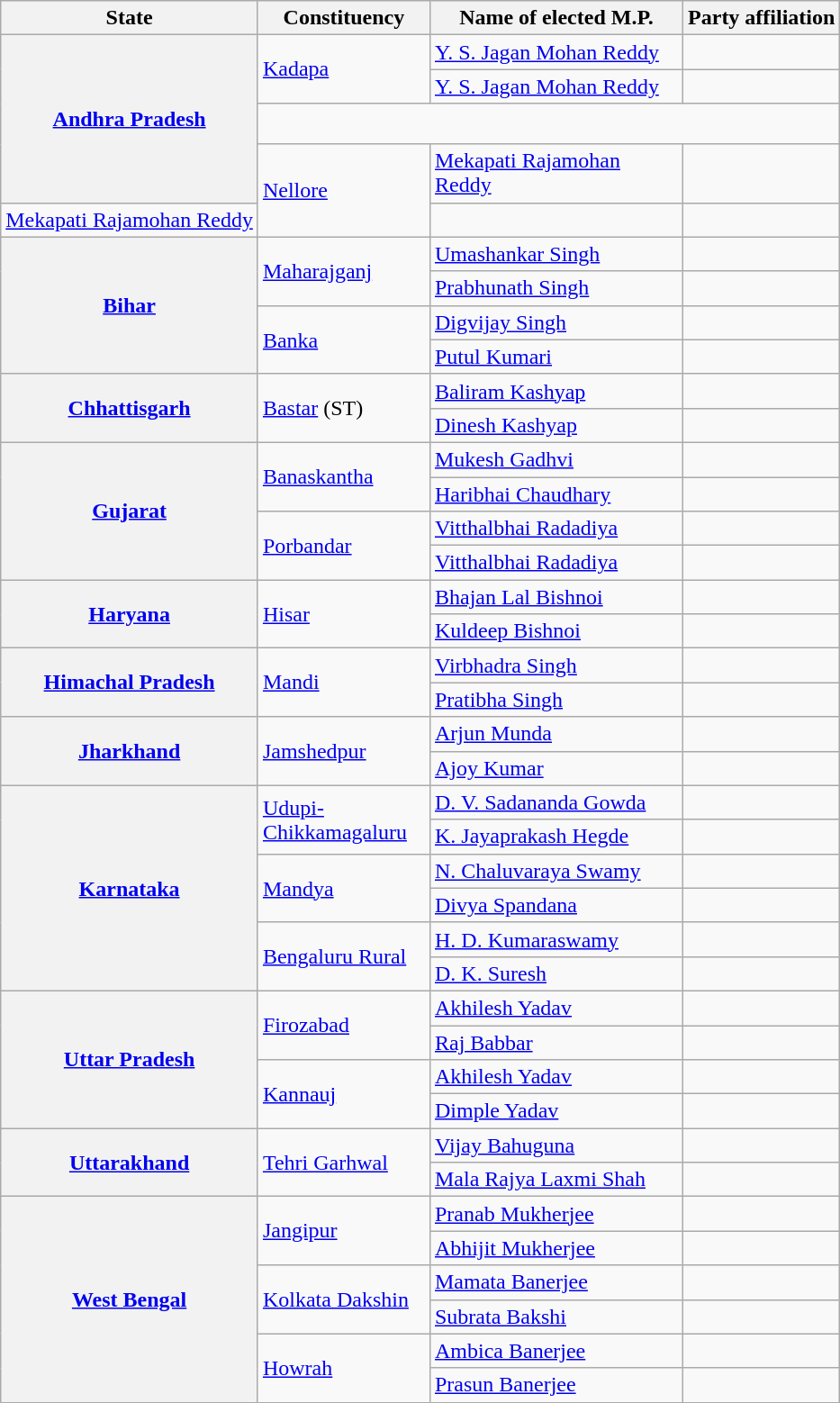<table class="sortable wikitable">
<tr>
<th>State</th>
<th style="width:120px">Constituency</th>
<th style="width:180px">Name of elected M.P.</th>
<th colspan="2">Party affiliation</th>
</tr>
<tr>
<th rowspan="4"><a href='#'>Andhra Pradesh</a></th>
<td rowspan="2"><a href='#'>Kadapa</a></td>
<td><a href='#'>Y. S. Jagan Mohan Reddy</a><br></td>
<td></td>
</tr>
<tr>
<td><a href='#'>Y. S. Jagan Mohan Reddy</a><br></td>
<td></td>
</tr>
<tr style="text-align:center; height:30px;">
</tr>
<tr>
<td rowspan="2"><a href='#'>Nellore</a></td>
<td><a href='#'>Mekapati Rajamohan Reddy</a><br></td>
<td></td>
</tr>
<tr>
<td><a href='#'>Mekapati Rajamohan Reddy</a><br></td>
<td></td>
</tr>
<tr>
<th rowspan="4"><a href='#'>Bihar</a></th>
<td rowspan="2"><a href='#'>Maharajganj</a></td>
<td><a href='#'>Umashankar Singh</a><br></td>
<td></td>
</tr>
<tr>
<td><a href='#'>Prabhunath Singh</a><br></td>
<td></td>
</tr>
<tr>
<td rowspan="2"><a href='#'>Banka</a></td>
<td><a href='#'>Digvijay Singh</a><br></td>
<td></td>
</tr>
<tr>
<td><a href='#'>Putul Kumari</a><br></td>
<td></td>
</tr>
<tr>
<th rowspan="2"><a href='#'>Chhattisgarh</a></th>
<td rowspan="2"><a href='#'>Bastar</a> (ST)</td>
<td><a href='#'>Baliram Kashyap</a><br></td>
<td></td>
</tr>
<tr>
<td><a href='#'>Dinesh Kashyap</a><br></td>
<td></td>
</tr>
<tr>
<th rowspan="4"><a href='#'>Gujarat</a></th>
<td rowspan="2"><a href='#'>Banaskantha</a></td>
<td><a href='#'>Mukesh Gadhvi</a><br></td>
<td></td>
</tr>
<tr>
<td><a href='#'>Haribhai Chaudhary</a><br></td>
<td></td>
</tr>
<tr>
<td rowspan="2"><a href='#'>Porbandar</a></td>
<td><a href='#'>Vitthalbhai Radadiya</a><br></td>
<td></td>
</tr>
<tr>
<td><a href='#'>Vitthalbhai Radadiya</a><br></td>
<td></td>
</tr>
<tr>
<th rowspan="2"><a href='#'>Haryana</a></th>
<td rowspan="2"><a href='#'>Hisar</a></td>
<td><a href='#'>Bhajan Lal Bishnoi</a><br></td>
<td></td>
</tr>
<tr>
<td><a href='#'>Kuldeep Bishnoi</a><br></td>
<td></td>
</tr>
<tr>
<th rowspan="2"><a href='#'>Himachal Pradesh</a></th>
<td rowspan="2"><a href='#'>Mandi</a></td>
<td><a href='#'>Virbhadra Singh</a><br></td>
<td></td>
</tr>
<tr>
<td><a href='#'>Pratibha Singh</a><br></td>
<td></td>
</tr>
<tr>
<th rowspan="2"><a href='#'>Jharkhand</a></th>
<td rowspan="2"><a href='#'>Jamshedpur</a></td>
<td><a href='#'>Arjun Munda</a><br></td>
<td></td>
</tr>
<tr>
<td><a href='#'>Ajoy Kumar</a><br></td>
<td></td>
</tr>
<tr>
<th rowspan="6"><a href='#'>Karnataka</a></th>
<td rowspan="2"><a href='#'>Udupi-Chikkamagaluru</a></td>
<td><a href='#'>D. V. Sadananda Gowda</a><br></td>
<td></td>
</tr>
<tr>
<td><a href='#'>K. Jayaprakash Hegde</a><br></td>
<td></td>
</tr>
<tr>
<td rowspan="2"><a href='#'>Mandya</a></td>
<td><a href='#'>N. Chaluvaraya Swamy</a><br></td>
<td></td>
</tr>
<tr>
<td><a href='#'>Divya Spandana</a><br></td>
<td></td>
</tr>
<tr>
<td rowspan="2"><a href='#'>Bengaluru Rural</a></td>
<td><a href='#'>H. D. Kumaraswamy</a><br></td>
<td></td>
</tr>
<tr>
<td><a href='#'>D. K. Suresh</a><br></td>
<td></td>
</tr>
<tr>
<th rowspan="4"><a href='#'>Uttar Pradesh</a></th>
<td rowspan="2"><a href='#'>Firozabad</a></td>
<td><a href='#'>Akhilesh Yadav</a><br></td>
<td></td>
</tr>
<tr>
<td><a href='#'>Raj Babbar</a><br></td>
<td></td>
</tr>
<tr>
<td rowspan="2"><a href='#'>Kannauj</a></td>
<td><a href='#'>Akhilesh Yadav</a><br></td>
<td></td>
</tr>
<tr>
<td><a href='#'>Dimple Yadav</a><br></td>
<td></td>
</tr>
<tr>
<th rowspan="2"><a href='#'>Uttarakhand</a></th>
<td rowspan="2"><a href='#'>Tehri Garhwal</a></td>
<td><a href='#'>Vijay Bahuguna</a><br></td>
<td></td>
</tr>
<tr>
<td><a href='#'>Mala Rajya Laxmi Shah</a><br></td>
<td></td>
</tr>
<tr>
<th rowspan="6"><a href='#'>West Bengal</a></th>
<td rowspan="2"><a href='#'>Jangipur</a></td>
<td><a href='#'>Pranab Mukherjee</a><br></td>
<td></td>
</tr>
<tr>
<td><a href='#'>Abhijit Mukherjee</a><br></td>
<td></td>
</tr>
<tr>
<td rowspan="2"><a href='#'>Kolkata Dakshin</a></td>
<td><a href='#'>Mamata Banerjee</a><br></td>
<td></td>
</tr>
<tr>
<td><a href='#'>Subrata Bakshi</a><br></td>
<td></td>
</tr>
<tr>
<td rowspan="2"><a href='#'>Howrah</a></td>
<td><a href='#'>Ambica Banerjee</a><br></td>
<td></td>
</tr>
<tr>
<td><a href='#'>Prasun Banerjee</a><br></td>
<td></td>
</tr>
</table>
